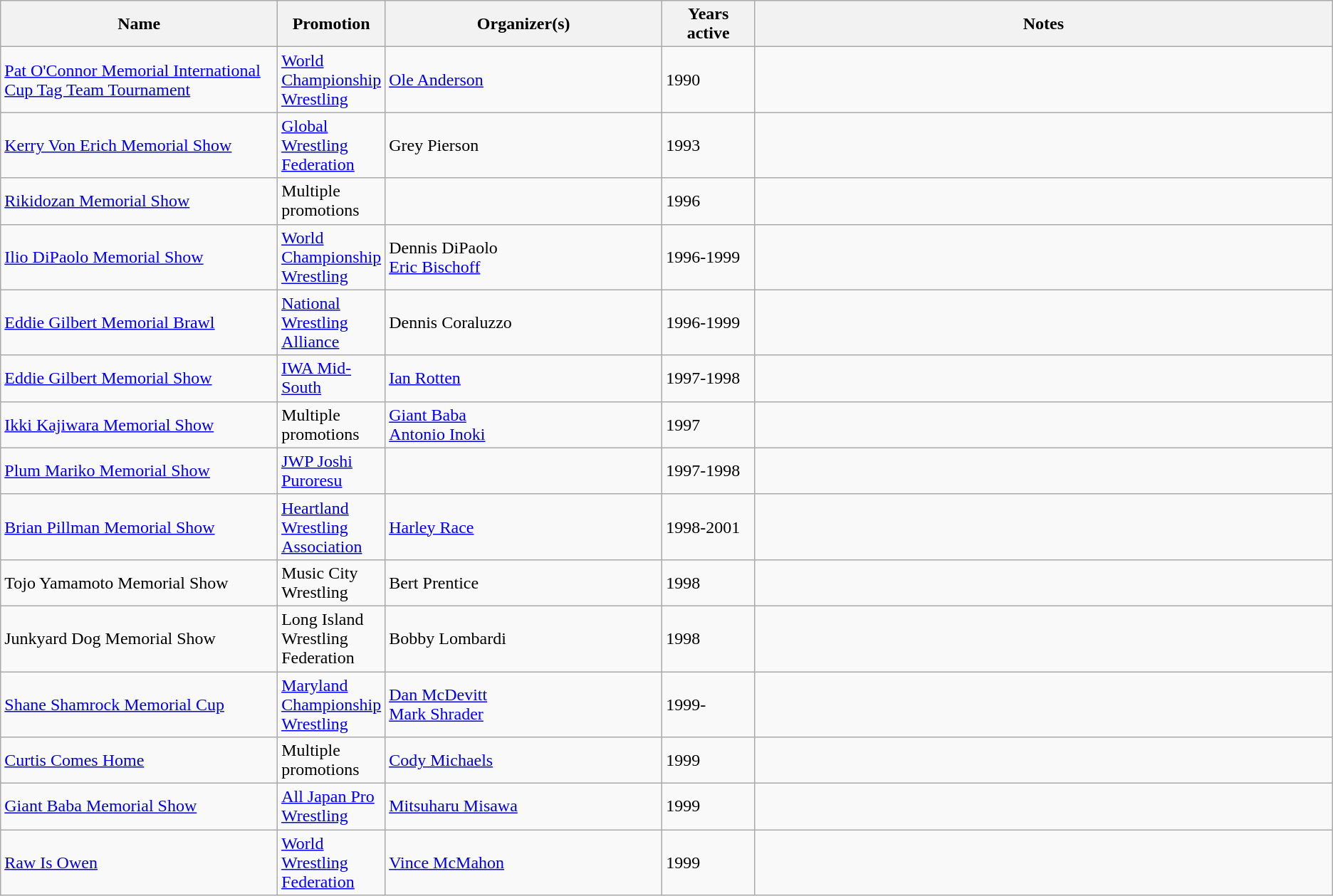<table class=wikitable>
<tr>
<th width="21%">Name</th>
<th width="7%">Promotion</th>
<th width="21%">Organizer(s)</th>
<th width="7%">Years active</th>
<th width="55%">Notes</th>
</tr>
<tr>
<td><a href='#'>Pat O'Connor Memorial International Cup Tag Team Tournament</a></td>
<td><a href='#'>World Championship Wrestling</a></td>
<td><a href='#'>Ole Anderson</a></td>
<td>1990</td>
<td></td>
</tr>
<tr>
<td><a href='#'>Kerry Von Erich Memorial Show</a></td>
<td><a href='#'>Global Wrestling Federation</a></td>
<td>Grey Pierson</td>
<td>1993</td>
<td></td>
</tr>
<tr>
<td><a href='#'>Rikidozan Memorial Show</a></td>
<td>Multiple promotions</td>
<td></td>
<td>1996</td>
<td></td>
</tr>
<tr>
<td><a href='#'>Ilio DiPaolo Memorial Show</a></td>
<td><a href='#'>World Championship Wrestling</a></td>
<td>Dennis DiPaolo<br><a href='#'>Eric Bischoff</a></td>
<td>1996-1999</td>
<td></td>
</tr>
<tr>
<td><a href='#'>Eddie Gilbert Memorial Brawl</a></td>
<td><a href='#'>National Wrestling Alliance</a></td>
<td>Dennis Coraluzzo</td>
<td>1996-1999</td>
<td></td>
</tr>
<tr>
<td><a href='#'>Eddie Gilbert Memorial Show</a></td>
<td><a href='#'>IWA Mid-South</a></td>
<td><a href='#'>Ian Rotten</a></td>
<td>1997-1998 </td>
<td></td>
</tr>
<tr>
<td><a href='#'>Ikki Kajiwara Memorial Show</a></td>
<td>Multiple promotions</td>
<td><a href='#'>Giant Baba</a><br><a href='#'>Antonio Inoki</a></td>
<td>1997</td>
<td></td>
</tr>
<tr>
<td><a href='#'>Plum Mariko Memorial Show</a></td>
<td><a href='#'>JWP Joshi Puroresu</a></td>
<td></td>
<td>1997-1998</td>
<td></td>
</tr>
<tr>
<td><a href='#'>Brian Pillman Memorial Show</a></td>
<td><a href='#'>Heartland Wrestling Association</a></td>
<td><a href='#'>Harley Race</a></td>
<td>1998-2001</td>
<td></td>
</tr>
<tr>
<td>Tojo Yamamoto Memorial Show</td>
<td>Music City Wrestling</td>
<td>Bert Prentice</td>
<td>1998</td>
<td></td>
</tr>
<tr>
<td>Junkyard Dog Memorial Show</td>
<td>Long Island Wrestling Federation</td>
<td>Bobby Lombardi</td>
<td>1998</td>
<td></td>
</tr>
<tr>
<td><a href='#'>Shane Shamrock Memorial Cup</a></td>
<td><a href='#'>Maryland Championship Wrestling</a></td>
<td><a href='#'>Dan McDevitt</a><br><a href='#'>Mark Shrader</a></td>
<td>1999-</td>
<td></td>
</tr>
<tr>
<td><a href='#'>Curtis Comes Home</a></td>
<td>Multiple promotions</td>
<td><a href='#'>Cody Michaels</a></td>
<td>1999</td>
<td></td>
</tr>
<tr>
<td><a href='#'>Giant Baba Memorial Show</a></td>
<td><a href='#'>All Japan Pro Wrestling</a></td>
<td><a href='#'>Mitsuharu Misawa</a></td>
<td>1999</td>
<td></td>
</tr>
<tr>
<td><a href='#'>Raw Is Owen</a></td>
<td><a href='#'>World Wrestling Federation</a></td>
<td><a href='#'>Vince McMahon</a></td>
<td>1999</td>
<td></td>
</tr>
</table>
